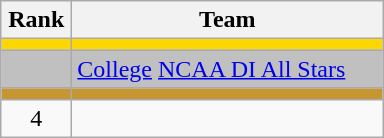<table class="wikitable" style="text-align:center;">
<tr>
<th width=40>Rank</th>
<th width=200>Team</th>
</tr>
<tr bgcolor="gold">
<td></td>
<td style="text-align:left;"></td>
</tr>
<tr bgcolor="silver">
<td></td>
<td style="text-align:left;"> <a href='#'>College</a> <a href='#'>NCAA DI All Stars</a></td>
</tr>
<tr bgcolor="#C69633">
<td></td>
<td style="text-align:left;"></td>
</tr>
<tr>
<td>4</td>
<td style="text-align:left;"></td>
</tr>
</table>
